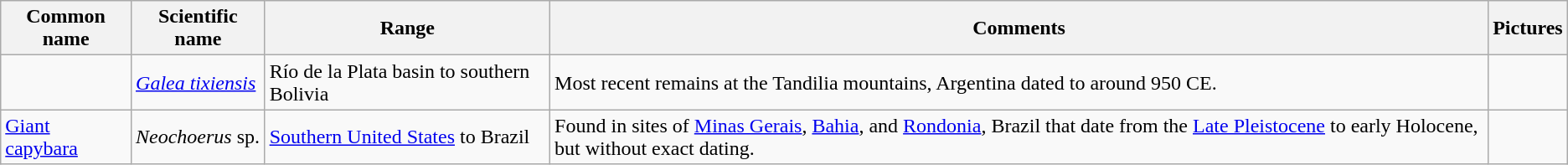<table class="wikitable">
<tr>
<th>Common name</th>
<th>Scientific name</th>
<th>Range</th>
<th class="unsortable">Comments</th>
<th>Pictures</th>
</tr>
<tr>
<td></td>
<td><em><a href='#'>Galea tixiensis</a></em></td>
<td>Río de la Plata basin to southern Bolivia</td>
<td>Most recent remains at the Tandilia mountains, Argentina dated to around 950 CE.</td>
<td></td>
</tr>
<tr>
<td><a href='#'>Giant capybara</a></td>
<td><em>Neochoerus</em> sp.</td>
<td><a href='#'>Southern United States</a> to Brazil</td>
<td>Found in sites of <a href='#'>Minas Gerais</a>, <a href='#'>Bahia</a>, and <a href='#'>Rondonia</a>, Brazil that date from the <a href='#'>Late Pleistocene</a> to early Holocene, but without exact dating.</td>
<td></td>
</tr>
</table>
